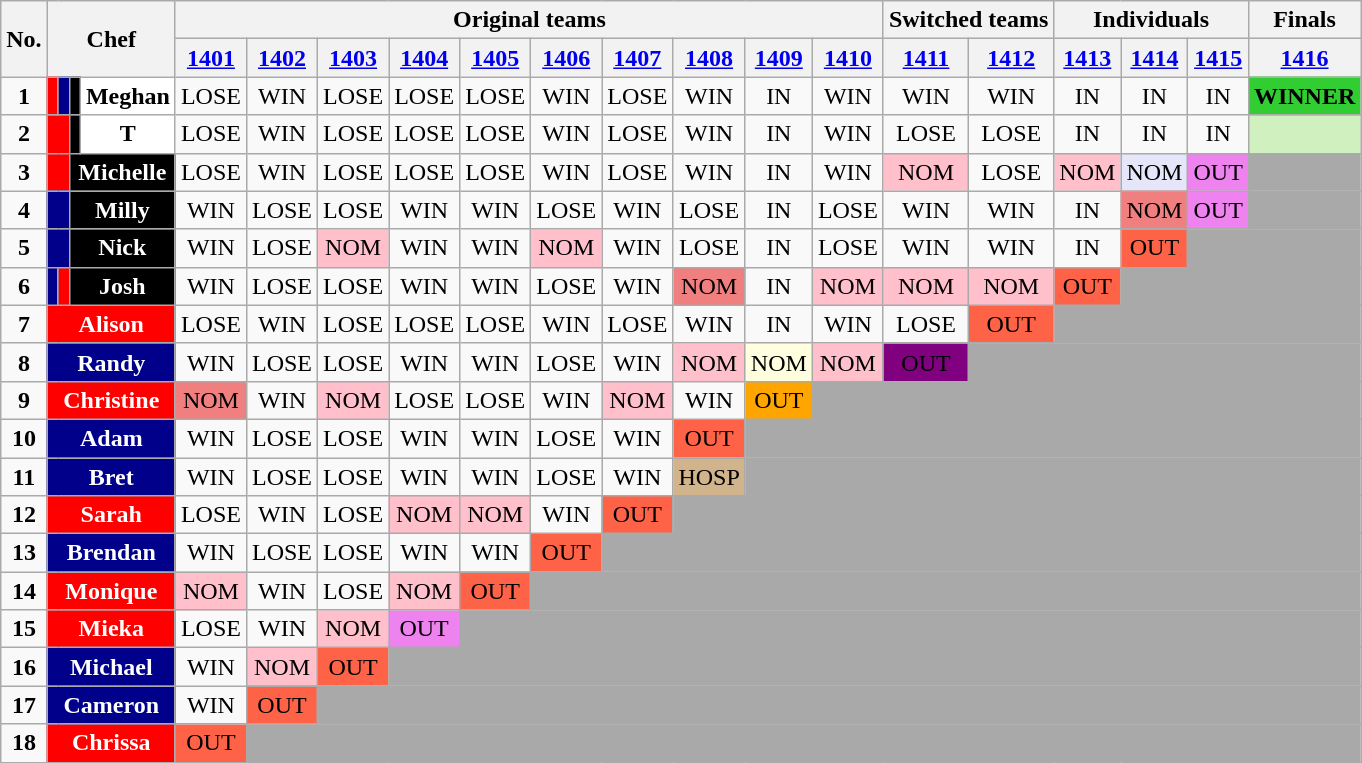<table class="wikitable plainrowheaders" style="text-align:center">
<tr>
<th rowspan="2" scope="col">No.</th>
<th colspan="4" rowspan="2">Chef</th>
<th scope="col" colspan="10">Original teams</th>
<th scope="col" colspan="2">Switched teams</th>
<th scope="col" colspan="3">Individuals</th>
<th scope="col">Finals</th>
</tr>
<tr>
<th scope="col"><a href='#'>1401</a></th>
<th scope="col"><a href='#'>1402</a></th>
<th scope="col"><a href='#'>1403</a></th>
<th scope="col"><a href='#'>1404</a></th>
<th scope="col"><a href='#'>1405</a></th>
<th scope="col"><a href='#'>1406</a></th>
<th scope="col"><a href='#'>1407</a></th>
<th scope="col"><a href='#'>1408</a></th>
<th scope="col"><a href='#'>1409</a></th>
<th scope="col"><a href='#'>1410</a></th>
<th scope="col"><a href='#'>1411</a></th>
<th scope="col"><a href='#'>1412</a></th>
<th scope="col"><a href='#'>1413</a></th>
<th scope="col"><a href='#'>1414</a></th>
<th scope="col"><a href='#'>1415</a></th>
<th scope="col"><a href='#'>1416</a></th>
</tr>
<tr>
<td scope="row"><strong>1</strong></td>
<td style="background:red; color:#fff;"></td>
<td style="background:darkblue; color:#fff;"></td>
<td style="background:black; color:#fff;"></td>
<td style="background:white; color:#000;"><strong>Meghan</strong></td>
<td>LOSE</td>
<td>WIN</td>
<td>LOSE</td>
<td>LOSE</td>
<td>LOSE</td>
<td>WIN</td>
<td>LOSE</td>
<td>WIN</td>
<td>IN</td>
<td>WIN</td>
<td>WIN</td>
<td>WIN</td>
<td>IN</td>
<td>IN</td>
<td>IN</td>
<td style="background:limegreen;"><strong>WINNER</strong></td>
</tr>
<tr>
<td scope="row"><strong>2</strong></td>
<td colspan="2"  style="background:red; color:#fff;"></td>
<td colspan="1"  style="background:black; color:#fff;"></td>
<td colspan="1"  style="background:white; color:#000;"><strong>T</strong></td>
<td>LOSE</td>
<td>WIN</td>
<td>LOSE</td>
<td>LOSE</td>
<td>LOSE</td>
<td>WIN</td>
<td>LOSE</td>
<td>WIN</td>
<td>IN</td>
<td>WIN</td>
<td>LOSE</td>
<td>LOSE</td>
<td>IN</td>
<td>IN</td>
<td>IN</td>
<td style="background:#D0F0C0;"></td>
</tr>
<tr>
<td scope="row"><strong>3</strong></td>
<td colspan="2"  style="background:red; color:#fff;"></td>
<td colspan="2"  style="background:black; color:#fff;"><strong>Michelle</strong></td>
<td>LOSE</td>
<td>WIN</td>
<td>LOSE</td>
<td>LOSE</td>
<td>LOSE</td>
<td>WIN</td>
<td>LOSE</td>
<td>WIN</td>
<td>IN</td>
<td>WIN</td>
<td style="background:pink;">NOM</td>
<td>LOSE</td>
<td style="background:pink;">NOM</td>
<td style="background:lavender;">NOM</td>
<td style="background:violet;">OUT</td>
<td style="background:darkgrey;"></td>
</tr>
<tr>
<td scope="row"><strong>4</strong></td>
<td colspan="2"  style="background:darkblue; color:#fff;"></td>
<td colspan="2"  style="background:black; color:#fff;"><strong>Milly</strong></td>
<td>WIN</td>
<td>LOSE</td>
<td>LOSE</td>
<td>WIN</td>
<td>WIN</td>
<td>LOSE</td>
<td>WIN</td>
<td>LOSE</td>
<td>IN</td>
<td>LOSE</td>
<td>WIN</td>
<td>WIN</td>
<td>IN</td>
<td style="background:lightcoral;">NOM</td>
<td style="background:violet;">OUT</td>
<td style="background:darkgrey;"></td>
</tr>
<tr>
<td scope="row"><strong>5</strong></td>
<td colspan="2"  style="background:darkblue; color:#fff;"></td>
<td colspan="2"  style="background:black; color:#fff;"><strong>Nick</strong></td>
<td>WIN</td>
<td>LOSE</td>
<td style="background:pink;">NOM</td>
<td>WIN</td>
<td>WIN</td>
<td style="background:pink;">NOM</td>
<td>WIN</td>
<td>LOSE</td>
<td>IN</td>
<td>LOSE</td>
<td>WIN</td>
<td>WIN</td>
<td>IN</td>
<td style="background:tomato;">OUT</td>
<td colspan="2" style="background:darkgrey;"></td>
</tr>
<tr>
<td scope="row"><strong>6</strong></td>
<td colspan="1"  style="background:darkblue; color:#fff;"></td>
<td colspan="1"  style="background:red; color:#fff;"></td>
<td colspan="2"  style="background:black; color:#fff;"><strong>Josh</strong></td>
<td>WIN</td>
<td>LOSE</td>
<td>LOSE</td>
<td>WIN</td>
<td>WIN</td>
<td>LOSE</td>
<td>WIN</td>
<td style="background:lightcoral;">NOM</td>
<td>IN</td>
<td style="background:pink;">NOM</td>
<td style="background:pink;">NOM</td>
<td style="background:pink;">NOM</td>
<td style="background:tomato;">OUT</td>
<td colspan="3" style="background:darkgrey;"></td>
</tr>
<tr>
<td scope="row"><strong>7</strong></td>
<td colspan="4" style="background:red; color:#fff;"><strong>Alison </strong></td>
<td>LOSE</td>
<td>WIN</td>
<td>LOSE</td>
<td>LOSE</td>
<td>LOSE</td>
<td>WIN</td>
<td>LOSE</td>
<td>WIN</td>
<td>IN</td>
<td>WIN</td>
<td>LOSE</td>
<td style="background:tomato;">OUT</td>
<td colspan="4" style="background:darkgrey;"></td>
</tr>
<tr>
<td scope="row"><strong>8</strong></td>
<td colspan="4"  style="background:darkblue; color:#fff;"><strong>Randy</strong></td>
<td>WIN</td>
<td>LOSE</td>
<td>LOSE</td>
<td>WIN</td>
<td>WIN</td>
<td>LOSE</td>
<td>WIN</td>
<td style="background:pink;">NOM</td>
<td style="background:lightyellow;">NOM</td>
<td style="background:pink;">NOM</td>
<td style="background:purple;">OUT</td>
<td colspan="5" style="background:darkgrey;"></td>
</tr>
<tr>
<td scope="row"><strong>9</strong></td>
<td colspan="4" style="background:red; color:#fff;"><strong>Christine</strong></td>
<td style="background:lightcoral;">NOM</td>
<td>WIN</td>
<td style="background:pink;">NOM</td>
<td>LOSE</td>
<td>LOSE</td>
<td>WIN</td>
<td style="background:pink;">NOM</td>
<td>WIN</td>
<td style="background:orange;">OUT</td>
<td colspan="7" style="background:darkgrey;"></td>
</tr>
<tr>
<td scope="row"><strong>10</strong></td>
<td colspan="4" style="background:darkblue; color:#fff;"><strong>Adam</strong></td>
<td>WIN</td>
<td>LOSE</td>
<td>LOSE</td>
<td>WIN</td>
<td>WIN</td>
<td>LOSE</td>
<td>WIN</td>
<td style="background:tomato;">OUT</td>
<td colspan="8" style="background:darkgrey;"></td>
</tr>
<tr>
<td scope="row"><strong>11</strong></td>
<td colspan="4" style="background:darkblue; color:#fff;"><strong>Bret</strong></td>
<td>WIN</td>
<td>LOSE</td>
<td>LOSE</td>
<td>WIN</td>
<td>WIN</td>
<td>LOSE</td>
<td>WIN</td>
<td style="background:tan">HOSP</td>
<td colspan="8" style="background:darkgrey;"></td>
</tr>
<tr>
<td scope="row"><strong>12</strong></td>
<td colspan="4"  style="background:red; color:#fff;"><strong>Sarah</strong></td>
<td>LOSE</td>
<td>WIN</td>
<td>LOSE</td>
<td style="background:pink;">NOM</td>
<td style="background:pink;">NOM</td>
<td>WIN</td>
<td style="background:tomato;">OUT</td>
<td colspan="9" style="background:darkgrey;"></td>
</tr>
<tr>
<td scope="row"><strong>13</strong></td>
<td colspan="4"  style="background:darkblue; color:#fff;"><strong>Brendan</strong></td>
<td>WIN</td>
<td>LOSE</td>
<td>LOSE</td>
<td>WIN</td>
<td>WIN</td>
<td style="background:tomato;">OUT</td>
<td colspan="10" style="background:darkgrey;"></td>
</tr>
<tr>
<td scope="row"><strong>14</strong></td>
<td colspan="4"  style="background:red; color:#fff;"><strong>Monique</strong></td>
<td style="background:pink;">NOM</td>
<td>WIN</td>
<td>LOSE</td>
<td style="background:pink;">NOM</td>
<td style="background:tomato;">OUT</td>
<td colspan="11" style="background:darkgrey;"></td>
</tr>
<tr>
<td scope="row"><strong>15</strong></td>
<td colspan="4"  style="background:red; color:#fff;"><strong>Mieka</strong></td>
<td>LOSE</td>
<td>WIN</td>
<td style="background:pink;">NOM</td>
<td style="background:violet;">OUT</td>
<td colspan="12" style="background:darkgrey;"></td>
</tr>
<tr>
<td scope="row"><strong>16</strong></td>
<td colspan="4"  style="background:darkblue; color:#fff;"><strong>Michael</strong></td>
<td>WIN</td>
<td style="background:pink;">NOM</td>
<td style="background:tomato;">OUT</td>
<td colspan="13" style="background:darkgrey;"></td>
</tr>
<tr>
<td scope="row"><strong>17</strong></td>
<td colspan="4"  style="background:darkblue; color:#fff;"><strong>Cameron</strong></td>
<td>WIN</td>
<td style="background:tomato;">OUT</td>
<td colspan="14" style="background:darkgrey;"></td>
</tr>
<tr>
<td scope="row"><strong>18</strong></td>
<td colspan="4"  style="background:red; color:#fff;"><strong>Chrissa</strong></td>
<td style="background:tomato;">OUT</td>
<td colspan="15" style="background:darkgrey;"></td>
</tr>
</table>
